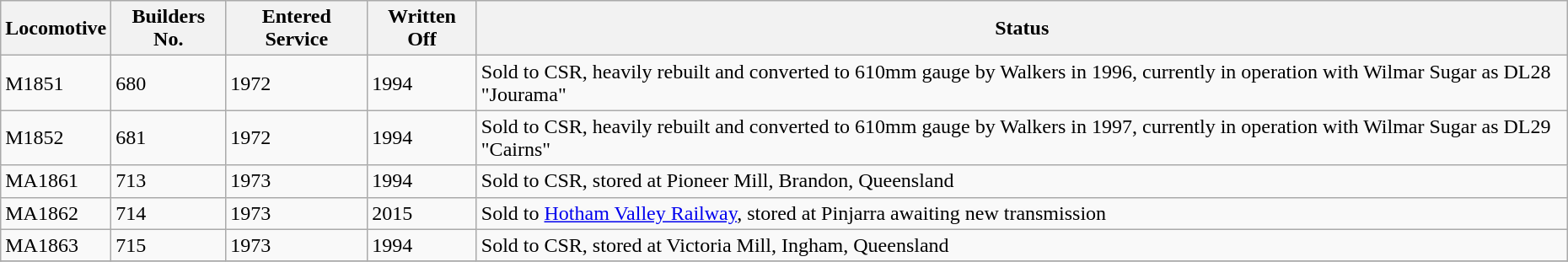<table cellpadding="2">
<tr>
<td><br><table class="wikitable">
<tr>
<th>Locomotive</th>
<th>Builders No.</th>
<th>Entered Service</th>
<th>Written Off</th>
<th>Status</th>
</tr>
<tr>
<td>M1851</td>
<td>680</td>
<td>1972</td>
<td>1994</td>
<td>Sold to CSR, heavily rebuilt and converted to 610mm gauge by Walkers in 1996, currently in operation with Wilmar Sugar as DL28 "Jourama"</td>
</tr>
<tr>
<td>M1852</td>
<td>681</td>
<td>1972</td>
<td>1994</td>
<td>Sold to CSR, heavily rebuilt and converted to 610mm gauge by Walkers in 1997, currently in operation with Wilmar Sugar as DL29 "Cairns"</td>
</tr>
<tr>
<td>MA1861</td>
<td>713</td>
<td>1973</td>
<td>1994</td>
<td>Sold to CSR, stored at Pioneer Mill, Brandon, Queensland</td>
</tr>
<tr>
<td>MA1862</td>
<td>714</td>
<td>1973</td>
<td>2015</td>
<td>Sold to <a href='#'>Hotham Valley Railway</a>, stored at Pinjarra awaiting new transmission</td>
</tr>
<tr>
<td>MA1863</td>
<td>715</td>
<td>1973</td>
<td>1994</td>
<td>Sold to CSR, stored at Victoria Mill, Ingham, Queensland</td>
</tr>
<tr>
</tr>
</table>
</td>
</tr>
</table>
